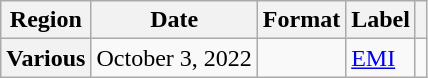<table class="wikitable plainrowheaders">
<tr>
<th scope="col">Region</th>
<th scope="col">Date</th>
<th scope="col">Format</th>
<th scope="col">Label</th>
<th scope="col"></th>
</tr>
<tr>
<th scope="row">Various</th>
<td>October 3, 2022</td>
<td></td>
<td><a href='#'>EMI</a></td>
<td align="center"></td>
</tr>
</table>
